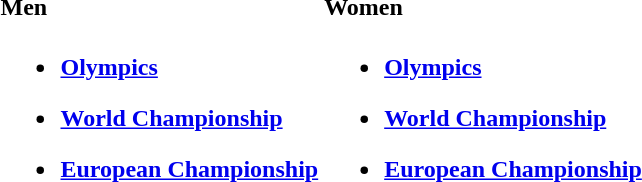<table>
<tr>
<td valign=top><br><h4>Men</h4><ul><li><strong><a href='#'>Olympics</a></strong></li></ul><ul><li><strong><a href='#'>World Championship</a></strong></li></ul><ul><li><strong><a href='#'>European Championship</a></strong></li></ul></td>
<td valign=top><br><h4>Women</h4><ul><li><strong><a href='#'>Olympics</a></strong></li></ul><ul><li><strong><a href='#'>World Championship</a></strong></li></ul><ul><li><strong><a href='#'>European Championship</a></strong></li></ul></td>
</tr>
</table>
